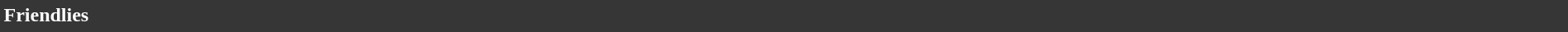<table style="width: 100%; background:#363636; color:white;">
<tr>
<td><strong>Friendlies</strong></td>
</tr>
<tr>
</tr>
</table>
